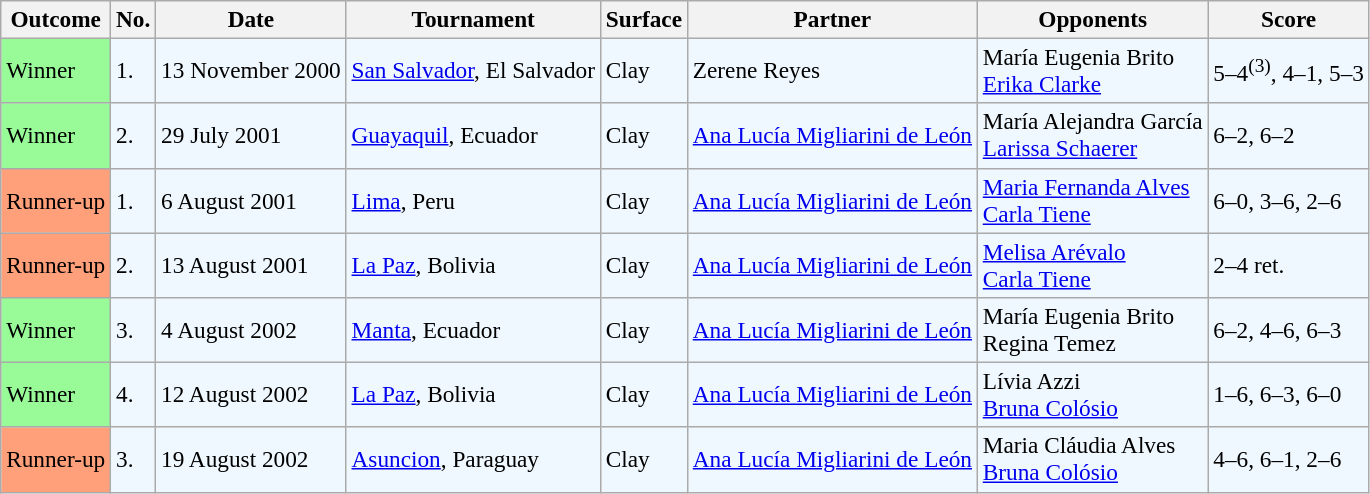<table class="sortable wikitable" style=font-size:97%>
<tr>
<th>Outcome</th>
<th>No.</th>
<th>Date</th>
<th>Tournament</th>
<th>Surface</th>
<th>Partner</th>
<th>Opponents</th>
<th>Score</th>
</tr>
<tr style="background:#f0f8ff;">
<td bgcolor="98FB98">Winner</td>
<td>1.</td>
<td>13 November 2000</td>
<td><a href='#'>San Salvador</a>, El Salvador</td>
<td>Clay</td>
<td> Zerene Reyes</td>
<td> María Eugenia Brito <br>  <a href='#'>Erika Clarke</a></td>
<td>5–4<sup>(3)</sup>, 4–1, 5–3</td>
</tr>
<tr style="background:#f0f8ff;">
<td bgcolor="98FB98">Winner</td>
<td>2.</td>
<td>29 July 2001</td>
<td><a href='#'>Guayaquil</a>, Ecuador</td>
<td>Clay</td>
<td> <a href='#'>Ana Lucía Migliarini de León</a></td>
<td> María Alejandra García <br>  <a href='#'>Larissa Schaerer</a></td>
<td>6–2, 6–2</td>
</tr>
<tr style="background:#f0f8ff;">
<td style="background:#ffa07a;">Runner-up</td>
<td>1.</td>
<td>6 August 2001</td>
<td><a href='#'>Lima</a>, Peru</td>
<td>Clay</td>
<td> <a href='#'>Ana Lucía Migliarini de León</a></td>
<td> <a href='#'>Maria Fernanda Alves</a> <br>  <a href='#'>Carla Tiene</a></td>
<td>6–0, 3–6, 2–6</td>
</tr>
<tr style="background:#f0f8ff;">
<td style="background:#ffa07a;">Runner-up</td>
<td>2.</td>
<td>13 August 2001</td>
<td><a href='#'>La Paz</a>, Bolivia</td>
<td>Clay</td>
<td> <a href='#'>Ana Lucía Migliarini de León</a></td>
<td> <a href='#'>Melisa Arévalo</a> <br>  <a href='#'>Carla Tiene</a></td>
<td>2–4 ret.</td>
</tr>
<tr style="background:#f0f8ff;">
<td bgcolor="98FB98">Winner</td>
<td>3.</td>
<td>4 August 2002</td>
<td><a href='#'>Manta</a>, Ecuador</td>
<td>Clay</td>
<td> <a href='#'>Ana Lucía Migliarini de León</a></td>
<td> María Eugenia Brito <br>  Regina Temez</td>
<td>6–2, 4–6, 6–3</td>
</tr>
<tr style="background:#f0f8ff;">
<td bgcolor="98FB98">Winner</td>
<td>4.</td>
<td>12 August 2002</td>
<td><a href='#'>La Paz</a>, Bolivia</td>
<td>Clay</td>
<td> <a href='#'>Ana Lucía Migliarini de León</a></td>
<td> Lívia Azzi <br>  <a href='#'>Bruna Colósio</a></td>
<td>1–6, 6–3, 6–0</td>
</tr>
<tr style="background:#f0f8ff;">
<td style="background:#ffa07a;">Runner-up</td>
<td>3.</td>
<td>19 August 2002</td>
<td><a href='#'>Asuncion</a>, Paraguay</td>
<td>Clay</td>
<td> <a href='#'>Ana Lucía Migliarini de León</a></td>
<td> Maria Cláudia Alves <br>  <a href='#'>Bruna Colósio</a></td>
<td>4–6, 6–1, 2–6</td>
</tr>
</table>
